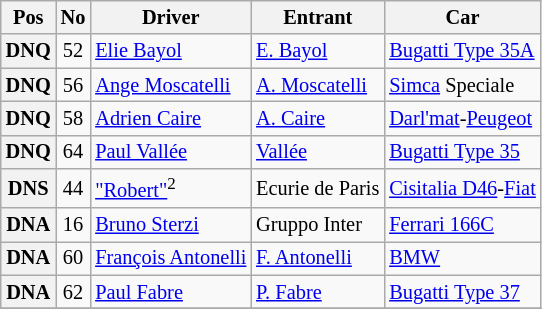<table class="wikitable sortable" style="font-size: 85%;">
<tr>
<th>Pos</th>
<th>No</th>
<th>Driver</th>
<th>Entrant</th>
<th>Car</th>
</tr>
<tr>
<th>DNQ</th>
<td align="center">52</td>
<td> <a href='#'>Elie Bayol</a></td>
<td><a href='#'>E. Bayol</a></td>
<td><a href='#'>Bugatti Type 35A</a></td>
</tr>
<tr>
<th>DNQ</th>
<td align="center">56</td>
<td> <a href='#'>Ange Moscatelli</a></td>
<td><a href='#'>A. Moscatelli</a></td>
<td><a href='#'>Simca</a> Speciale</td>
</tr>
<tr>
<th>DNQ</th>
<td align="center">58</td>
<td> <a href='#'>Adrien Caire</a></td>
<td><a href='#'>A. Caire</a></td>
<td><a href='#'>Darl'mat</a>-<a href='#'>Peugeot</a></td>
</tr>
<tr>
<th>DNQ</th>
<td align="center">64</td>
<td> <a href='#'>Paul Vallée</a></td>
<td><a href='#'>Vallée</a></td>
<td><a href='#'>Bugatti Type 35</a></td>
</tr>
<tr>
<th>DNS</th>
<td align="center">44</td>
<td> <a href='#'>"Robert"</a><sup>2</sup></td>
<td>Ecurie de Paris</td>
<td><a href='#'>Cisitalia D46</a>-<a href='#'>Fiat</a></td>
</tr>
<tr>
<th>DNA</th>
<td align="center">16</td>
<td> <a href='#'>Bruno Sterzi</a></td>
<td>Gruppo Inter</td>
<td><a href='#'>Ferrari 166C</a></td>
</tr>
<tr>
<th>DNA</th>
<td align="center">60</td>
<td> <a href='#'>François Antonelli</a></td>
<td><a href='#'>F. Antonelli</a></td>
<td><a href='#'>BMW</a></td>
</tr>
<tr>
<th>DNA</th>
<td align="center">62</td>
<td> <a href='#'>Paul Fabre</a></td>
<td><a href='#'>P. Fabre</a></td>
<td><a href='#'>Bugatti Type 37</a></td>
</tr>
<tr>
</tr>
</table>
